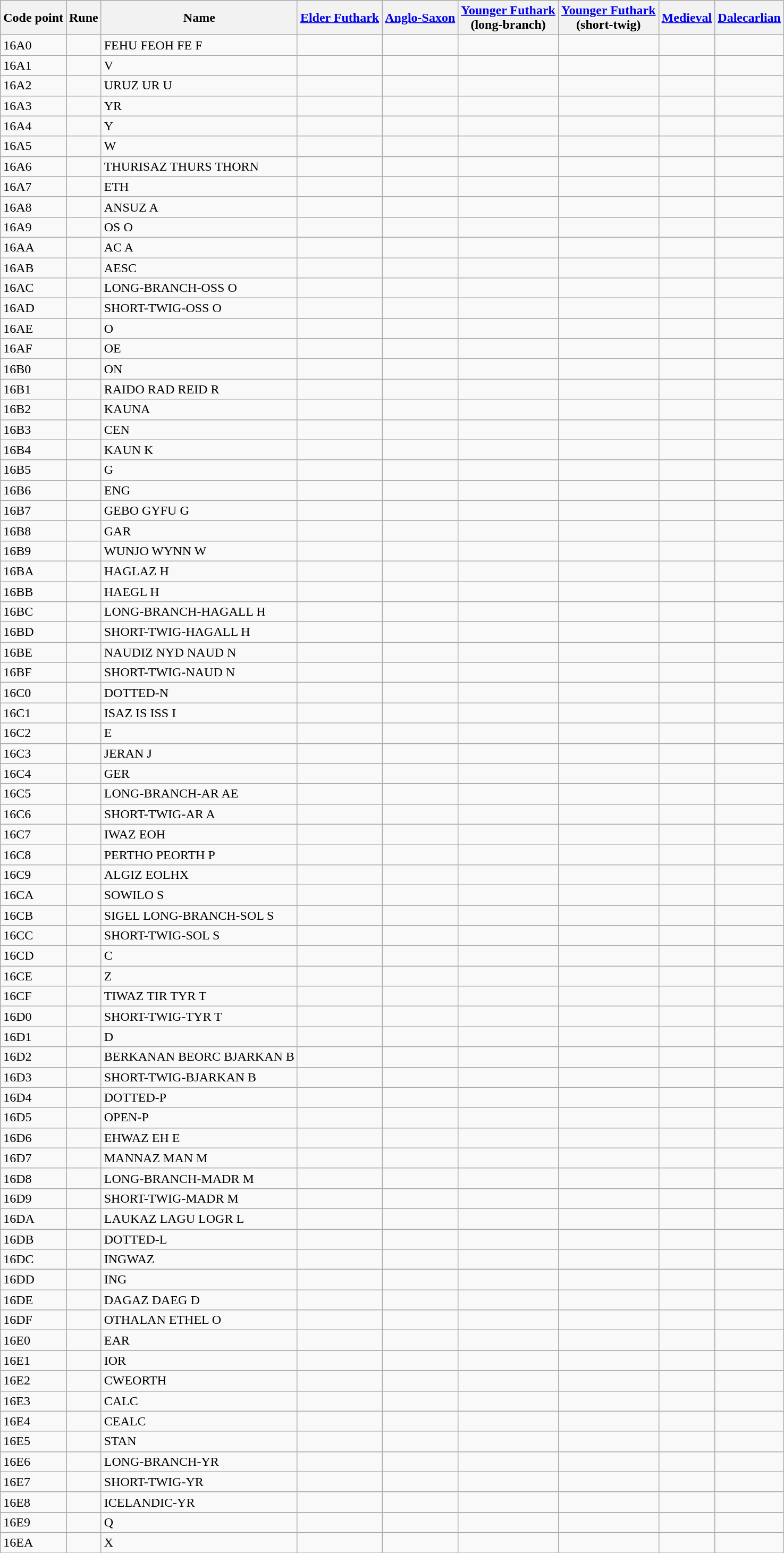<table class="wikitable sortable">
<tr>
<th>Code point</th>
<th>Rune</th>
<th>Name</th>
<th><a href='#'>Elder Futhark</a></th>
<th><a href='#'>Anglo-Saxon</a></th>
<th><a href='#'>Younger Futhark</a><br>(long-branch)</th>
<th><a href='#'>Younger Futhark</a><br>(short-twig)</th>
<th><a href='#'>Medieval</a></th>
<th><a href='#'>Dalecarlian</a></th>
</tr>
<tr>
<td>16A0</td>
<td></td>
<td>FEHU FEOH FE F</td>
<td></td>
<td></td>
<td></td>
<td></td>
<td></td>
<td></td>
</tr>
<tr>
<td>16A1</td>
<td></td>
<td>V</td>
<td></td>
<td></td>
<td></td>
<td></td>
<td></td>
<td></td>
</tr>
<tr>
<td>16A2</td>
<td></td>
<td>URUZ UR U</td>
<td></td>
<td></td>
<td></td>
<td></td>
<td></td>
<td></td>
</tr>
<tr>
<td>16A3</td>
<td></td>
<td>YR</td>
<td></td>
<td></td>
<td></td>
<td></td>
<td></td>
<td></td>
</tr>
<tr>
<td>16A4</td>
<td></td>
<td>Y</td>
<td></td>
<td></td>
<td></td>
<td></td>
<td></td>
<td></td>
</tr>
<tr>
<td>16A5</td>
<td></td>
<td>W</td>
<td></td>
<td></td>
<td></td>
<td></td>
<td></td>
<td></td>
</tr>
<tr>
<td>16A6</td>
<td></td>
<td>THURISAZ THURS THORN</td>
<td></td>
<td></td>
<td></td>
<td></td>
<td></td>
<td></td>
</tr>
<tr>
<td>16A7</td>
<td></td>
<td>ETH</td>
<td></td>
<td></td>
<td></td>
<td></td>
<td></td>
<td></td>
</tr>
<tr>
<td>16A8</td>
<td></td>
<td>ANSUZ A</td>
<td></td>
<td></td>
<td></td>
<td></td>
<td></td>
<td></td>
</tr>
<tr>
<td>16A9</td>
<td></td>
<td>OS O</td>
<td></td>
<td></td>
<td></td>
<td></td>
<td></td>
<td></td>
</tr>
<tr>
<td>16AA</td>
<td></td>
<td>AC A</td>
<td></td>
<td></td>
<td></td>
<td></td>
<td></td>
<td></td>
</tr>
<tr>
<td>16AB</td>
<td></td>
<td>AESC</td>
<td></td>
<td></td>
<td></td>
<td></td>
<td></td>
<td></td>
</tr>
<tr>
<td>16AC</td>
<td></td>
<td>LONG-BRANCH-OSS O</td>
<td></td>
<td></td>
<td></td>
<td></td>
<td></td>
<td></td>
</tr>
<tr>
<td>16AD</td>
<td></td>
<td>SHORT-TWIG-OSS O</td>
<td></td>
<td></td>
<td></td>
<td></td>
<td></td>
<td></td>
</tr>
<tr>
<td>16AE</td>
<td></td>
<td>O</td>
<td></td>
<td></td>
<td></td>
<td></td>
<td></td>
<td></td>
</tr>
<tr>
<td>16AF</td>
<td></td>
<td>OE</td>
<td></td>
<td></td>
<td></td>
<td></td>
<td></td>
<td></td>
</tr>
<tr>
<td>16B0</td>
<td></td>
<td>ON</td>
<td></td>
<td></td>
<td></td>
<td></td>
<td></td>
<td></td>
</tr>
<tr>
<td>16B1</td>
<td></td>
<td>RAIDO RAD REID R</td>
<td></td>
<td></td>
<td></td>
<td></td>
<td></td>
<td></td>
</tr>
<tr>
<td>16B2</td>
<td></td>
<td>KAUNA</td>
<td></td>
<td></td>
<td></td>
<td></td>
<td></td>
<td></td>
</tr>
<tr>
<td>16B3</td>
<td></td>
<td>CEN</td>
<td></td>
<td></td>
<td></td>
<td></td>
<td></td>
<td></td>
</tr>
<tr>
<td>16B4</td>
<td></td>
<td>KAUN K</td>
<td></td>
<td></td>
<td></td>
<td></td>
<td></td>
<td></td>
</tr>
<tr>
<td>16B5</td>
<td></td>
<td>G</td>
<td></td>
<td></td>
<td></td>
<td></td>
<td></td>
<td></td>
</tr>
<tr>
<td>16B6</td>
<td></td>
<td>ENG</td>
<td></td>
<td></td>
<td></td>
<td></td>
<td></td>
<td></td>
</tr>
<tr>
<td>16B7</td>
<td></td>
<td>GEBO GYFU G</td>
<td></td>
<td></td>
<td></td>
<td></td>
<td></td>
<td></td>
</tr>
<tr>
<td>16B8</td>
<td></td>
<td>GAR</td>
<td></td>
<td></td>
<td></td>
<td></td>
<td></td>
<td></td>
</tr>
<tr>
<td>16B9</td>
<td></td>
<td>WUNJO WYNN W</td>
<td></td>
<td></td>
<td></td>
<td></td>
<td></td>
<td></td>
</tr>
<tr>
<td>16BA</td>
<td></td>
<td>HAGLAZ H</td>
<td></td>
<td></td>
<td></td>
<td></td>
<td></td>
<td></td>
</tr>
<tr>
<td>16BB</td>
<td></td>
<td>HAEGL H</td>
<td></td>
<td></td>
<td></td>
<td></td>
<td></td>
<td></td>
</tr>
<tr>
<td>16BC</td>
<td></td>
<td>LONG-BRANCH-HAGALL H</td>
<td></td>
<td></td>
<td></td>
<td></td>
<td></td>
<td></td>
</tr>
<tr>
<td>16BD</td>
<td></td>
<td>SHORT-TWIG-HAGALL H</td>
<td></td>
<td></td>
<td></td>
<td></td>
<td></td>
<td></td>
</tr>
<tr>
<td>16BE</td>
<td></td>
<td>NAUDIZ NYD NAUD N</td>
<td></td>
<td></td>
<td></td>
<td></td>
<td></td>
<td></td>
</tr>
<tr>
<td>16BF</td>
<td></td>
<td>SHORT-TWIG-NAUD N</td>
<td></td>
<td></td>
<td></td>
<td></td>
<td></td>
<td></td>
</tr>
<tr>
<td>16C0</td>
<td></td>
<td>DOTTED-N</td>
<td></td>
<td></td>
<td></td>
<td></td>
<td></td>
<td></td>
</tr>
<tr>
<td>16C1</td>
<td></td>
<td>ISAZ IS ISS I</td>
<td></td>
<td></td>
<td></td>
<td></td>
<td></td>
<td></td>
</tr>
<tr>
<td>16C2</td>
<td></td>
<td>E</td>
<td></td>
<td></td>
<td></td>
<td></td>
<td></td>
<td></td>
</tr>
<tr>
<td>16C3</td>
<td></td>
<td>JERAN J</td>
<td></td>
<td></td>
<td></td>
<td></td>
<td></td>
<td></td>
</tr>
<tr>
<td>16C4</td>
<td></td>
<td>GER</td>
<td></td>
<td></td>
<td></td>
<td></td>
<td></td>
<td></td>
</tr>
<tr>
<td>16C5</td>
<td></td>
<td>LONG-BRANCH-AR AE</td>
<td></td>
<td></td>
<td></td>
<td></td>
<td></td>
<td></td>
</tr>
<tr>
<td>16C6</td>
<td></td>
<td>SHORT-TWIG-AR A</td>
<td></td>
<td></td>
<td></td>
<td></td>
<td></td>
<td></td>
</tr>
<tr>
<td>16C7</td>
<td></td>
<td>IWAZ EOH</td>
<td></td>
<td></td>
<td></td>
<td></td>
<td></td>
<td></td>
</tr>
<tr>
<td>16C8</td>
<td></td>
<td>PERTHO PEORTH P</td>
<td></td>
<td></td>
<td></td>
<td></td>
<td></td>
<td></td>
</tr>
<tr>
<td>16C9</td>
<td></td>
<td>ALGIZ EOLHX</td>
<td></td>
<td></td>
<td></td>
<td></td>
<td></td>
<td></td>
</tr>
<tr>
<td>16CA</td>
<td></td>
<td>SOWILO S</td>
<td></td>
<td></td>
<td></td>
<td></td>
<td></td>
<td></td>
</tr>
<tr>
<td>16CB</td>
<td></td>
<td>SIGEL LONG-BRANCH-SOL S</td>
<td></td>
<td></td>
<td></td>
<td></td>
<td></td>
<td></td>
</tr>
<tr>
<td>16CC</td>
<td></td>
<td>SHORT-TWIG-SOL S</td>
<td></td>
<td></td>
<td></td>
<td></td>
<td></td>
<td></td>
</tr>
<tr>
<td>16CD</td>
<td></td>
<td>C</td>
<td></td>
<td></td>
<td></td>
<td></td>
<td></td>
<td></td>
</tr>
<tr>
<td>16CE</td>
<td></td>
<td>Z</td>
<td></td>
<td></td>
<td></td>
<td></td>
<td></td>
<td></td>
</tr>
<tr>
<td>16CF</td>
<td></td>
<td>TIWAZ TIR TYR T</td>
<td></td>
<td></td>
<td></td>
<td></td>
<td></td>
<td></td>
</tr>
<tr>
<td>16D0</td>
<td></td>
<td>SHORT-TWIG-TYR T</td>
<td></td>
<td></td>
<td></td>
<td></td>
<td></td>
<td></td>
</tr>
<tr>
<td>16D1</td>
<td></td>
<td>D</td>
<td></td>
<td></td>
<td></td>
<td></td>
<td></td>
<td></td>
</tr>
<tr>
<td>16D2</td>
<td></td>
<td>BERKANAN BEORC BJARKAN B</td>
<td></td>
<td></td>
<td></td>
<td></td>
<td></td>
<td></td>
</tr>
<tr>
<td>16D3</td>
<td></td>
<td>SHORT-TWIG-BJARKAN B</td>
<td></td>
<td></td>
<td></td>
<td></td>
<td></td>
<td></td>
</tr>
<tr>
<td>16D4</td>
<td></td>
<td>DOTTED-P</td>
<td></td>
<td></td>
<td></td>
<td></td>
<td></td>
<td></td>
</tr>
<tr>
<td>16D5</td>
<td></td>
<td>OPEN-P</td>
<td></td>
<td></td>
<td></td>
<td></td>
<td></td>
<td></td>
</tr>
<tr>
<td>16D6</td>
<td></td>
<td>EHWAZ EH E</td>
<td></td>
<td></td>
<td></td>
<td></td>
<td></td>
<td></td>
</tr>
<tr>
<td>16D7</td>
<td></td>
<td>MANNAZ MAN M</td>
<td></td>
<td></td>
<td></td>
<td></td>
<td></td>
<td></td>
</tr>
<tr>
<td>16D8</td>
<td></td>
<td>LONG-BRANCH-MADR M</td>
<td></td>
<td></td>
<td></td>
<td></td>
<td></td>
<td></td>
</tr>
<tr>
<td>16D9</td>
<td></td>
<td>SHORT-TWIG-MADR M</td>
<td></td>
<td></td>
<td></td>
<td></td>
<td></td>
<td></td>
</tr>
<tr>
<td>16DA</td>
<td></td>
<td>LAUKAZ LAGU LOGR L</td>
<td></td>
<td></td>
<td></td>
<td></td>
<td></td>
<td></td>
</tr>
<tr>
<td>16DB</td>
<td></td>
<td>DOTTED-L</td>
<td></td>
<td></td>
<td></td>
<td></td>
<td></td>
<td></td>
</tr>
<tr>
<td>16DC</td>
<td></td>
<td>INGWAZ</td>
<td></td>
<td></td>
<td></td>
<td></td>
<td></td>
<td></td>
</tr>
<tr>
<td>16DD</td>
<td></td>
<td>ING</td>
<td></td>
<td></td>
<td></td>
<td></td>
<td></td>
<td></td>
</tr>
<tr>
<td>16DE</td>
<td></td>
<td>DAGAZ DAEG D</td>
<td></td>
<td></td>
<td></td>
<td></td>
<td></td>
<td></td>
</tr>
<tr>
<td>16DF</td>
<td></td>
<td>OTHALAN ETHEL O</td>
<td></td>
<td></td>
<td></td>
<td></td>
<td></td>
<td></td>
</tr>
<tr>
<td>16E0</td>
<td></td>
<td>EAR</td>
<td></td>
<td></td>
<td></td>
<td></td>
<td></td>
<td></td>
</tr>
<tr>
<td>16E1</td>
<td></td>
<td>IOR</td>
<td></td>
<td></td>
<td></td>
<td></td>
<td></td>
<td></td>
</tr>
<tr>
<td>16E2</td>
<td></td>
<td>CWEORTH</td>
<td></td>
<td></td>
<td></td>
<td></td>
<td></td>
<td></td>
</tr>
<tr>
<td>16E3</td>
<td></td>
<td>CALC</td>
<td></td>
<td></td>
<td></td>
<td></td>
<td></td>
<td></td>
</tr>
<tr>
<td>16E4</td>
<td></td>
<td>CEALC</td>
<td></td>
<td></td>
<td></td>
<td></td>
<td></td>
<td></td>
</tr>
<tr>
<td>16E5</td>
<td></td>
<td>STAN</td>
<td></td>
<td></td>
<td></td>
<td></td>
<td></td>
<td></td>
</tr>
<tr>
<td>16E6</td>
<td></td>
<td>LONG-BRANCH-YR</td>
<td></td>
<td></td>
<td></td>
<td></td>
<td></td>
<td></td>
</tr>
<tr>
<td>16E7</td>
<td></td>
<td>SHORT-TWIG-YR</td>
<td></td>
<td></td>
<td></td>
<td></td>
<td></td>
<td></td>
</tr>
<tr>
<td>16E8</td>
<td></td>
<td>ICELANDIC-YR</td>
<td></td>
<td></td>
<td></td>
<td></td>
<td></td>
<td></td>
</tr>
<tr>
<td>16E9</td>
<td></td>
<td>Q</td>
<td></td>
<td></td>
<td></td>
<td></td>
<td></td>
<td></td>
</tr>
<tr>
<td>16EA</td>
<td></td>
<td>X</td>
<td></td>
<td></td>
<td></td>
<td></td>
<td></td>
<td></td>
</tr>
<tr>
</tr>
</table>
